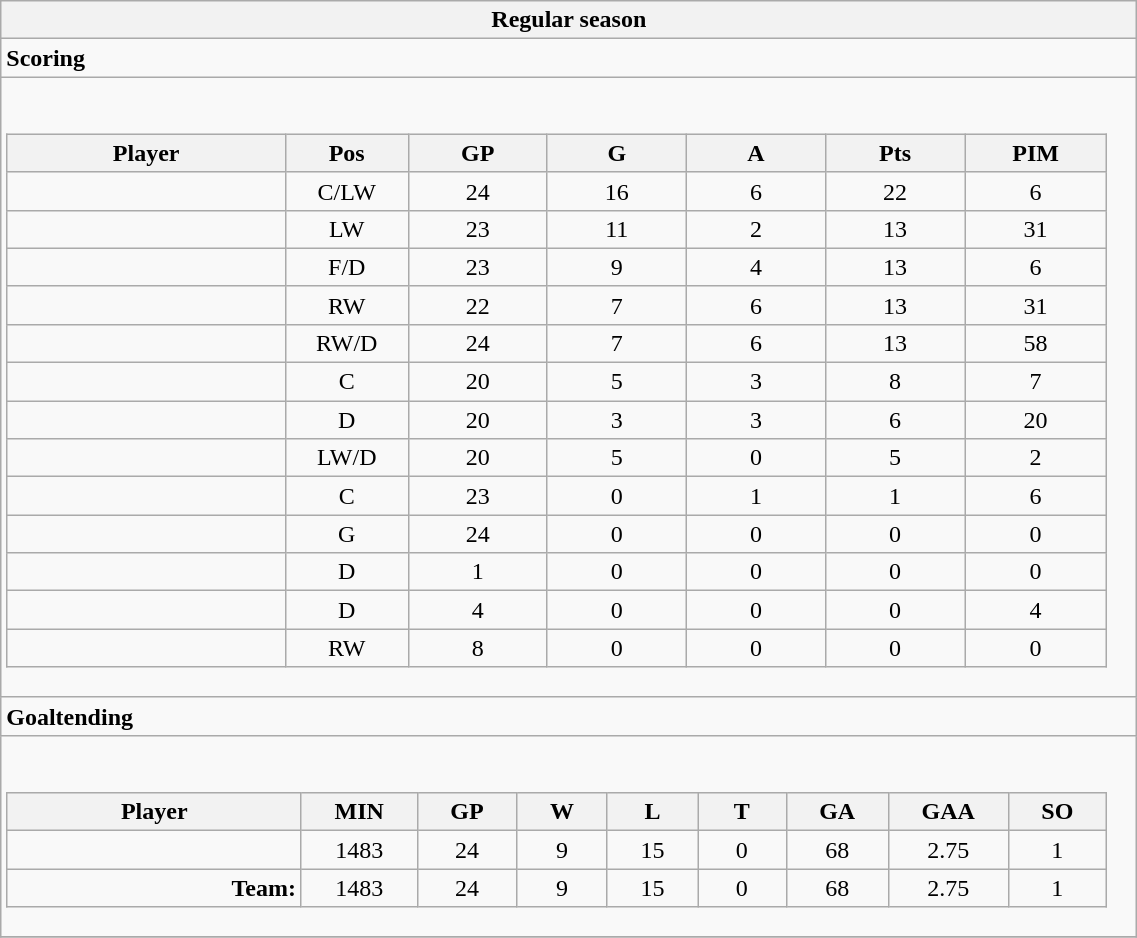<table class="wikitable collapsible" width="60%" border="1">
<tr>
<th>Regular season</th>
</tr>
<tr>
<td class="tocccolors"><strong>Scoring</strong></td>
</tr>
<tr>
<td><br><table class="wikitable sortable">
<tr ALIGN="center">
<th bgcolor="#DDDDFF" width="10%">Player</th>
<th bgcolor="#DDDDFF" width="3%" title="Position">Pos</th>
<th bgcolor="#DDDDFF" width="5%" title="Games played">GP</th>
<th bgcolor="#DDDDFF" width="5%" title="Goals">G</th>
<th bgcolor="#DDDDFF" width="5%" title="Assists">A</th>
<th bgcolor="#DDDDFF" width="5%" title="Points">Pts</th>
<th bgcolor="#DDDDFF" width="5%" title="Penalties in Minutes">PIM</th>
</tr>
<tr align="center">
<td align="right"></td>
<td>C/LW</td>
<td>24</td>
<td>16</td>
<td>6</td>
<td>22</td>
<td>6</td>
</tr>
<tr align="center">
<td align="right"></td>
<td>LW</td>
<td>23</td>
<td>11</td>
<td>2</td>
<td>13</td>
<td>31</td>
</tr>
<tr align="center">
<td align="right"></td>
<td>F/D</td>
<td>23</td>
<td>9</td>
<td>4</td>
<td>13</td>
<td>6</td>
</tr>
<tr align="center">
<td align="right"></td>
<td>RW</td>
<td>22</td>
<td>7</td>
<td>6</td>
<td>13</td>
<td>31</td>
</tr>
<tr align="center">
<td align="right"></td>
<td>RW/D</td>
<td>24</td>
<td>7</td>
<td>6</td>
<td>13</td>
<td>58</td>
</tr>
<tr align="center">
<td align="right"></td>
<td>C</td>
<td>20</td>
<td>5</td>
<td>3</td>
<td>8</td>
<td>7</td>
</tr>
<tr align="center">
<td align="right"></td>
<td>D</td>
<td>20</td>
<td>3</td>
<td>3</td>
<td>6</td>
<td>20</td>
</tr>
<tr align="center">
<td align="right"></td>
<td>LW/D</td>
<td>20</td>
<td>5</td>
<td>0</td>
<td>5</td>
<td>2</td>
</tr>
<tr align="center">
<td align="right"></td>
<td>C</td>
<td>23</td>
<td>0</td>
<td>1</td>
<td>1</td>
<td>6</td>
</tr>
<tr align="center">
<td align="right"></td>
<td>G</td>
<td>24</td>
<td>0</td>
<td>0</td>
<td>0</td>
<td>0</td>
</tr>
<tr align="center">
<td align="right"></td>
<td>D</td>
<td>1</td>
<td>0</td>
<td>0</td>
<td>0</td>
<td>0</td>
</tr>
<tr align="center">
<td align="right"></td>
<td>D</td>
<td>4</td>
<td>0</td>
<td>0</td>
<td>0</td>
<td>4</td>
</tr>
<tr align="center">
<td align="right"></td>
<td>RW</td>
<td>8</td>
<td>0</td>
<td>0</td>
<td>0</td>
<td>0</td>
</tr>
</table>
</td>
</tr>
<tr>
<td class="toccolors"><strong>Goaltending</strong></td>
</tr>
<tr>
<td><br><table class="wikitable sortable">
<tr>
<th bgcolor="#DDDDFF" width="10%">Player</th>
<th width="3%" bgcolor="#DDDDFF" title="Minutes played">MIN</th>
<th width="3%" bgcolor="#DDDDFF" title="Games played in">GP</th>
<th width="3%" bgcolor="#DDDDFF" title="Wins">W</th>
<th width="3%" bgcolor="#DDDDFF"title="Losses">L</th>
<th width="3%" bgcolor="#DDDDFF" title="Ties">T</th>
<th width="3%" bgcolor="#DDDDFF" title="Goals against">GA</th>
<th width="3%" bgcolor="#DDDDFF" title="Goals against average">GAA</th>
<th width="3%" bgcolor="#DDDDFF"title="Shut-outs">SO</th>
</tr>
<tr align="center">
<td align="right"></td>
<td>1483</td>
<td>24</td>
<td>9</td>
<td>15</td>
<td>0</td>
<td>68</td>
<td>2.75</td>
<td>1</td>
</tr>
<tr align="center">
<td align="right"><strong>Team:</strong></td>
<td>1483</td>
<td>24</td>
<td>9</td>
<td>15</td>
<td>0</td>
<td>68</td>
<td>2.75</td>
<td>1</td>
</tr>
</table>
</td>
</tr>
<tr>
</tr>
</table>
